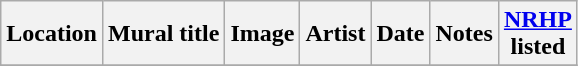<table class="wikitable sortable">
<tr>
<th>Location</th>
<th>Mural title</th>
<th>Image</th>
<th>Artist</th>
<th>Date</th>
<th>Notes</th>
<th><a href='#'>NRHP</a><br>listed</th>
</tr>
<tr>
</tr>
</table>
